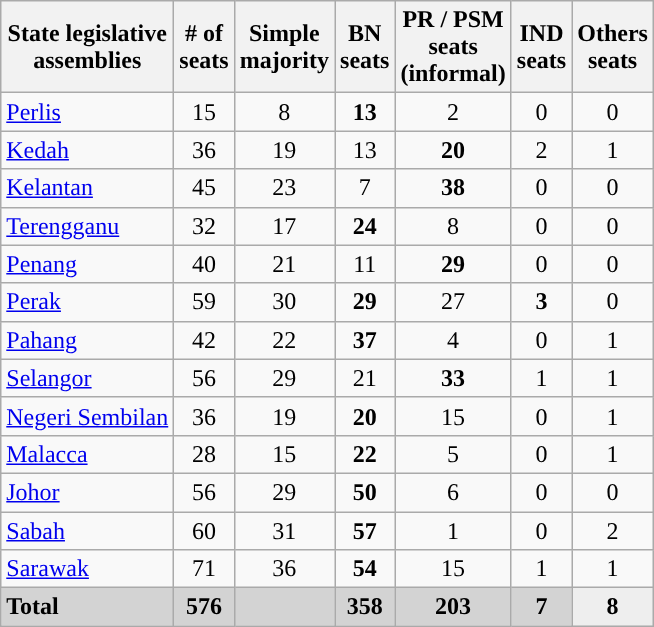<table class="wikitable sortable" style="text-align:center">
<tr>
<th>State legislative<br>assemblies</th>
<th># of<br>seats</th>
<th>Simple<br>majority</th>
<th>BN<br>seats</th>
<th>PR / PSM<br>seats<br>(informal)</th>
<th>IND<br>seats</th>
<th>Others<br>seats</th>
</tr>
<tr>
<td style="text-align:left"> <a href='#'>Perlis</a></td>
<td>15</td>
<td>8</td>
<td><strong>13</strong></td>
<td>2</td>
<td>0</td>
<td>0</td>
</tr>
<tr>
<td style="text-align:left"> <a href='#'>Kedah</a></td>
<td>36</td>
<td>19</td>
<td>13</td>
<td><strong>20</strong></td>
<td>2</td>
<td>1 <small></small></td>
</tr>
<tr>
<td style="text-align:left"> <a href='#'>Kelantan</a></td>
<td>45</td>
<td>23</td>
<td>7</td>
<td><strong>38</strong></td>
<td>0</td>
<td>0</td>
</tr>
<tr>
<td style="text-align:left"> <a href='#'>Terengganu</a></td>
<td>32</td>
<td>17</td>
<td><strong>24</strong></td>
<td>8</td>
<td>0</td>
<td>0</td>
</tr>
<tr>
<td style="text-align:left"> <a href='#'>Penang</a></td>
<td>40</td>
<td>21</td>
<td>11</td>
<td><strong>29</strong></td>
<td>0</td>
<td>0</td>
</tr>
<tr>
<td style="text-align:left"> <a href='#'>Perak</a></td>
<td>59</td>
<td>30</td>
<td><strong>29</strong></td>
<td>27</td>
<td><strong>3</strong></td>
<td>0</td>
</tr>
<tr>
<td style="text-align:left"> <a href='#'>Pahang</a></td>
<td>42</td>
<td>22</td>
<td><strong>37</strong></td>
<td>4</td>
<td>0</td>
<td>1 <small></small></td>
</tr>
<tr>
<td style="text-align:left"> <a href='#'>Selangor</a></td>
<td>56</td>
<td>29</td>
<td>21</td>
<td><strong>33</strong></td>
<td>1</td>
<td>1 <small></small></td>
</tr>
<tr>
<td style="text-align:left"> <a href='#'>Negeri Sembilan</a></td>
<td>36</td>
<td>19</td>
<td><strong>20</strong></td>
<td>15</td>
<td>0</td>
<td>1 <small></small></td>
</tr>
<tr>
<td style="text-align:left"> <a href='#'>Malacca</a></td>
<td>28</td>
<td>15</td>
<td><strong>22</strong></td>
<td>5</td>
<td>0</td>
<td>1 <small></small></td>
</tr>
<tr>
<td style="text-align:left"> <a href='#'>Johor</a></td>
<td>56</td>
<td>29</td>
<td><strong>50</strong></td>
<td>6</td>
<td>0</td>
<td>0</td>
</tr>
<tr>
<td style="text-align:left"> <a href='#'>Sabah</a></td>
<td>60</td>
<td>31</td>
<td><strong>57</strong></td>
<td>1</td>
<td>0</td>
<td>2 <small></small></td>
</tr>
<tr>
<td style="text-align:left"> <a href='#'>Sarawak</a></td>
<td>71</td>
<td>36</td>
<td><strong>54</strong></td>
<td>15</td>
<td>1</td>
<td>1 <small></small></td>
</tr>
<tr class="sortbottom" bgcolor="lightgrey">
<td style="text-align:left"><strong>Total</strong></td>
<td><strong>576</strong></td>
<td></td>
<td><span><strong>358</strong></span></td>
<td><span><strong>203</strong></span></td>
<td><span><strong>7</strong></span></td>
<td style="background-color:#EEEEEE;"><span><strong>8</strong></span></td>
</tr>
</table>
